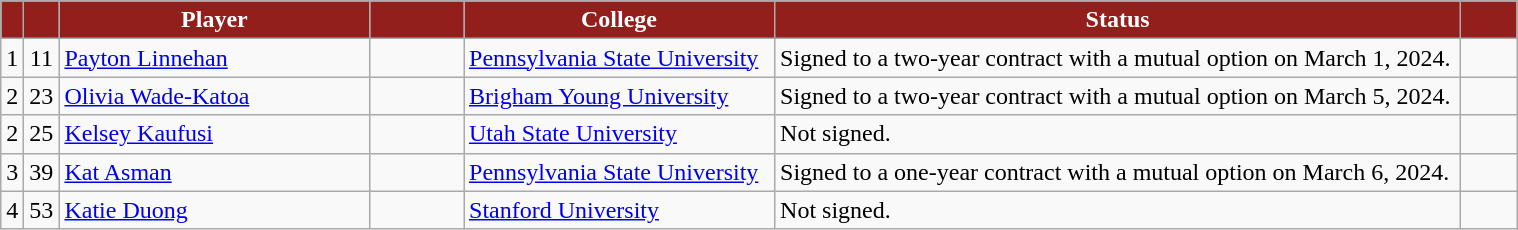<table class="wikitable sortable" style="text-align:left;">
<tr>
<th style="background:#921f1c; color:#fff;"></th>
<th style="background:#921f1c; color:#fff;"></th>
<th style="background:#921f1c; color:#fff; width:200px;">Player</th>
<th style="background:#921f1c; color:#fff; width:55px;"></th>
<th style="background:#921f1c; color:#fff; width:200px;">College</th>
<th style="background:#921f1c; color:#fff; width:450px;">Status</th>
<th style="background:#921f1c; color:#fff; width:30px;"></th>
</tr>
<tr>
<td align="center">1</td>
<td align="center">11</td>
<td> <a href='#'>Payton Linnehan</a></td>
<td align="center"></td>
<td><a href='#'>Pennsylvania State University</a></td>
<td>Signed to a two-year contract with a mutual option on March 1, 2024.</td>
<td></td>
</tr>
<tr>
<td align="center">2</td>
<td align="center">23</td>
<td> <a href='#'>Olivia Wade-Katoa</a></td>
<td></td>
<td><a href='#'>Brigham Young University</a></td>
<td>Signed to a two-year contract with a mutual option on March 5, 2024.</td>
<td></td>
</tr>
<tr>
<td align="center">2</td>
<td align="center">25</td>
<td> <a href='#'>Kelsey Kaufusi</a></td>
<td></td>
<td><a href='#'>Utah State University</a></td>
<td>Not signed.</td>
<td></td>
</tr>
<tr>
<td align="center">3</td>
<td align="center">39</td>
<td> <a href='#'>Kat Asman</a></td>
<td></td>
<td><a href='#'>Pennsylvania State University</a></td>
<td>Signed to a one-year contract with a mutual option on March 6, 2024.</td>
<td></td>
</tr>
<tr>
<td align="center">4</td>
<td align="center">53</td>
<td> <a href='#'>Katie Duong</a></td>
<td></td>
<td><a href='#'>Stanford University</a></td>
<td>Not signed.</td>
<td></td>
</tr>
</table>
